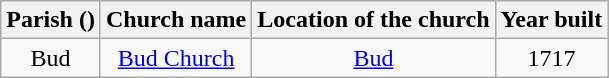<table class="wikitable" style="text-align:center">
<tr>
<th>Parish ()</th>
<th>Church name</th>
<th>Location of the church</th>
<th>Year built</th>
</tr>
<tr>
<td rowspan="1">Bud</td>
<td><a href='#'>Bud Church</a></td>
<td><a href='#'>Bud</a></td>
<td>1717</td>
</tr>
</table>
